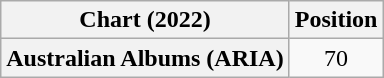<table class="wikitable plainrowheaders" style="text-align:center">
<tr>
<th scope="col">Chart (2022)</th>
<th scope="col">Position</th>
</tr>
<tr>
<th scope="row">Australian Albums (ARIA)</th>
<td>70</td>
</tr>
</table>
